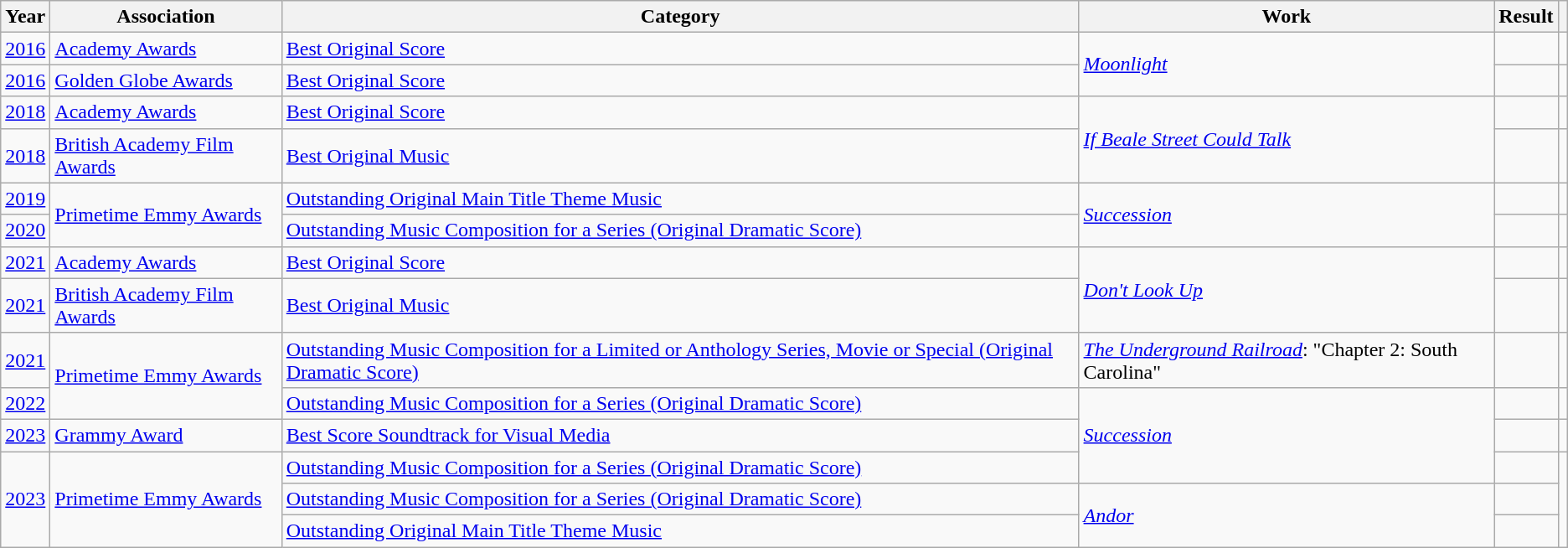<table class="wikitable unsortable">
<tr>
<th>Year</th>
<th>Association</th>
<th>Category</th>
<th>Work</th>
<th>Result</th>
<th></th>
</tr>
<tr>
<td><a href='#'>2016</a></td>
<td><a href='#'>Academy Awards</a></td>
<td><a href='#'>Best Original Score</a></td>
<td rowspan=2><em><a href='#'>Moonlight</a></em></td>
<td></td>
<td></td>
</tr>
<tr>
<td><a href='#'>2016</a></td>
<td><a href='#'>Golden Globe Awards</a></td>
<td><a href='#'>Best Original Score</a></td>
<td></td>
<td></td>
</tr>
<tr>
<td><a href='#'>2018</a></td>
<td><a href='#'>Academy Awards</a></td>
<td><a href='#'>Best Original Score</a></td>
<td rowspan=2><em><a href='#'>If Beale Street Could Talk</a></em></td>
<td></td>
<td></td>
</tr>
<tr>
<td><a href='#'>2018</a></td>
<td><a href='#'>British Academy Film Awards</a></td>
<td><a href='#'>Best Original Music</a></td>
<td></td>
<td></td>
</tr>
<tr>
<td><a href='#'>2019</a></td>
<td rowspan=2><a href='#'>Primetime Emmy Awards</a></td>
<td><a href='#'>Outstanding Original Main Title Theme Music</a></td>
<td rowspan=2><em><a href='#'>Succession</a></em></td>
<td></td>
<td></td>
</tr>
<tr>
<td><a href='#'>2020</a></td>
<td><a href='#'>Outstanding Music Composition for a Series (Original Dramatic Score)</a></td>
<td></td>
<td></td>
</tr>
<tr>
<td><a href='#'>2021</a></td>
<td><a href='#'>Academy Awards</a></td>
<td><a href='#'>Best Original Score</a></td>
<td rowspan=2><em><a href='#'>Don't Look Up</a></em></td>
<td></td>
<td></td>
</tr>
<tr>
<td><a href='#'>2021</a></td>
<td><a href='#'>British Academy Film Awards</a></td>
<td><a href='#'>Best Original Music</a></td>
<td></td>
<td></td>
</tr>
<tr>
<td><a href='#'>2021</a></td>
<td rowspan=2><a href='#'>Primetime Emmy Awards</a></td>
<td><a href='#'>Outstanding Music Composition for a Limited or Anthology Series, Movie or Special (Original Dramatic Score)</a></td>
<td><em><a href='#'>The Underground Railroad</a></em>: "Chapter 2: South Carolina"</td>
<td></td>
<td></td>
</tr>
<tr>
<td><a href='#'>2022</a></td>
<td><a href='#'>Outstanding Music Composition for a Series (Original Dramatic Score)</a></td>
<td rowspan="3"><em><a href='#'>Succession</a></em></td>
<td></td>
<td></td>
</tr>
<tr>
<td><a href='#'>2023</a></td>
<td><a href='#'>Grammy Award</a></td>
<td><a href='#'>Best Score Soundtrack for Visual Media</a></td>
<td></td>
<td></td>
</tr>
<tr>
<td rowspan="3"><a href='#'>2023</a></td>
<td rowspan="3"><a href='#'>Primetime Emmy Awards</a></td>
<td><a href='#'>Outstanding Music Composition for a Series (Original Dramatic Score)</a></td>
<td></td>
<td rowspan="3"></td>
</tr>
<tr>
<td><a href='#'>Outstanding Music Composition for a Series (Original Dramatic Score)</a></td>
<td rowspan="2"><em><a href='#'>Andor</a></em></td>
<td></td>
</tr>
<tr>
<td><a href='#'>Outstanding Original Main Title Theme Music</a></td>
<td></td>
</tr>
</table>
